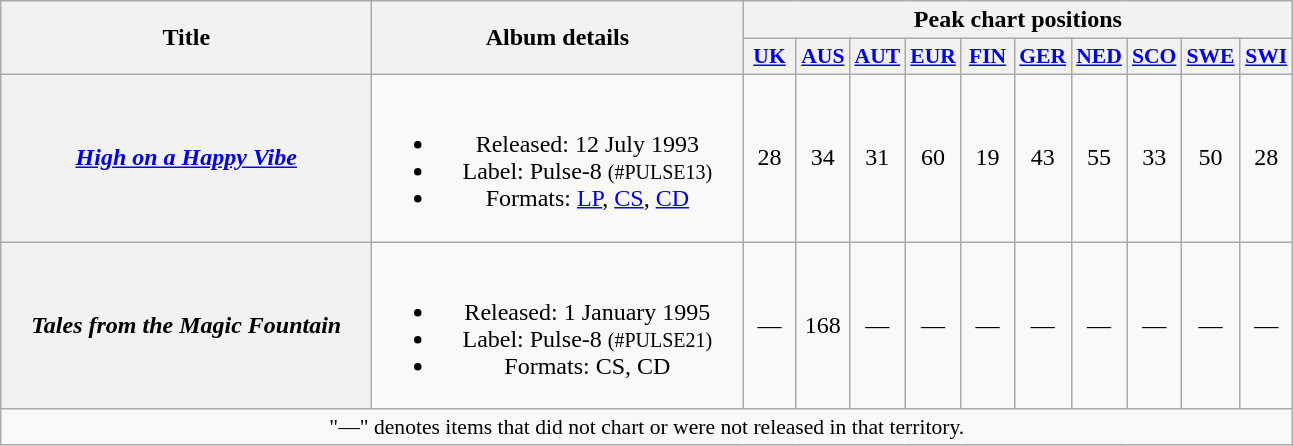<table class="wikitable plainrowheaders" style="text-align:center;">
<tr>
<th scope="col" rowspan="2" style="width:15em;">Title</th>
<th scope="col" rowspan="2" style="width:15em;">Album details</th>
<th scope="col" colspan="10">Peak chart positions</th>
</tr>
<tr>
<th style="width:2em;font-size:90%;"><a href='#'>UK</a><br></th>
<th style="width:2em;font-size:90%;"><a href='#'>AUS</a><br></th>
<th style="width:2em;font-size:90%;"><a href='#'>AUT</a><br></th>
<th style="width:2em;font-size:90%;"><a href='#'>EUR</a><br></th>
<th style="width:2em;font-size:90%;"><a href='#'>FIN</a><br></th>
<th style="width:2em;font-size:90%;"><a href='#'>GER</a><br></th>
<th style="width:2em;font-size:90%;"><a href='#'>NED</a><br></th>
<th style="width:2em;font-size:90%;"><a href='#'>SCO</a><br></th>
<th style="width:2em;font-size:90%;"><a href='#'>SWE</a><br></th>
<th style="width:2em;font-size:90%;"><a href='#'>SWI</a><br></th>
</tr>
<tr>
<th scope="row"><em><a href='#'>High on a Happy Vibe</a></em></th>
<td><br><ul><li>Released: 12 July 1993</li><li>Label: Pulse-8 <small>(#PULSE13)</small></li><li>Formats: <a href='#'>LP</a>, <a href='#'>CS</a>, <a href='#'>CD</a></li></ul></td>
<td>28</td>
<td>34</td>
<td>31</td>
<td>60</td>
<td>19</td>
<td>43</td>
<td>55</td>
<td>33</td>
<td>50</td>
<td>28</td>
</tr>
<tr>
<th scope="row"><em>Tales from the Magic Fountain</em></th>
<td><br><ul><li>Released: 1 January 1995</li><li>Label: Pulse-8 <small>(#PULSE21)</small></li><li>Formats: CS, CD</li></ul></td>
<td>—</td>
<td>168</td>
<td>—</td>
<td>—</td>
<td>—</td>
<td>—</td>
<td>—</td>
<td>—</td>
<td>—</td>
<td>—</td>
</tr>
<tr>
<td align="center" colspan="15" style="font-size:90%">"—" denotes items that did not chart or were not released in that territory.</td>
</tr>
</table>
